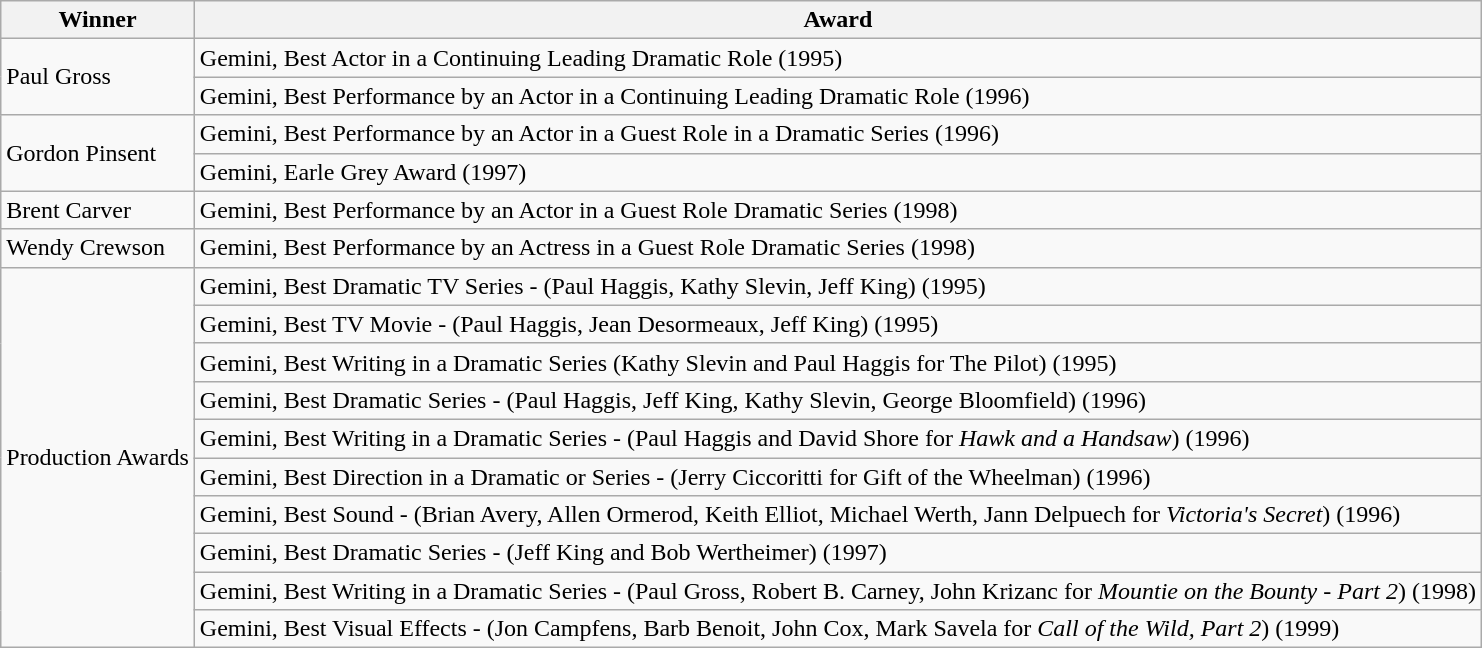<table class="wikitable">
<tr>
<th>Winner</th>
<th>Award</th>
</tr>
<tr>
<td rowspan="2">Paul Gross</td>
<td>Gemini, Best Actor in a Continuing Leading Dramatic Role (1995)</td>
</tr>
<tr>
<td>Gemini, Best Performance by an Actor in a Continuing Leading Dramatic Role (1996)</td>
</tr>
<tr>
<td rowspan="2">Gordon Pinsent</td>
<td>Gemini, Best Performance by an Actor in a Guest Role in a Dramatic Series (1996)</td>
</tr>
<tr>
<td>Gemini, Earle Grey Award (1997)</td>
</tr>
<tr>
<td>Brent Carver</td>
<td>Gemini, Best Performance by an Actor in a Guest Role Dramatic Series (1998)</td>
</tr>
<tr>
<td>Wendy Crewson</td>
<td>Gemini, Best Performance by an Actress in a Guest Role Dramatic Series (1998)</td>
</tr>
<tr>
<td rowspan="10">Production Awards</td>
<td>Gemini, Best Dramatic TV Series - (Paul Haggis, Kathy Slevin, Jeff King) (1995)</td>
</tr>
<tr>
<td>Gemini, Best TV Movie - (Paul Haggis, Jean Desormeaux, Jeff King) (1995)</td>
</tr>
<tr>
<td>Gemini, Best Writing in a Dramatic Series (Kathy Slevin and Paul Haggis for The Pilot) (1995)</td>
</tr>
<tr>
<td>Gemini, Best Dramatic Series - (Paul Haggis, Jeff King, Kathy Slevin, George Bloomfield) (1996)</td>
</tr>
<tr>
<td>Gemini, Best Writing in a Dramatic Series - (Paul Haggis and David Shore for <em>Hawk and a Handsaw</em>) (1996)</td>
</tr>
<tr>
<td>Gemini, Best Direction in a Dramatic or Series - (Jerry Ciccoritti for Gift of the Wheelman) (1996)</td>
</tr>
<tr>
<td>Gemini, Best Sound - (Brian Avery, Allen Ormerod, Keith Elliot, Michael Werth, Jann Delpuech for <em>Victoria's Secret</em>) (1996)</td>
</tr>
<tr>
<td>Gemini, Best Dramatic Series - (Jeff King and Bob Wertheimer) (1997)</td>
</tr>
<tr>
<td>Gemini, Best Writing in a Dramatic Series - (Paul Gross, Robert B. Carney, John Krizanc for <em>Mountie on the Bounty - Part 2</em>) (1998)</td>
</tr>
<tr>
<td>Gemini, Best Visual Effects - (Jon Campfens, Barb Benoit, John Cox, Mark Savela for <em>Call of the Wild, Part 2</em>) (1999)</td>
</tr>
</table>
